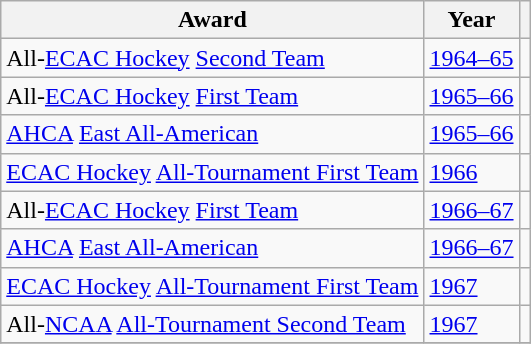<table class="wikitable">
<tr>
<th>Award</th>
<th>Year</th>
<th></th>
</tr>
<tr>
<td>All-<a href='#'>ECAC Hockey</a> <a href='#'>Second Team</a></td>
<td><a href='#'>1964–65</a></td>
<td></td>
</tr>
<tr>
<td>All-<a href='#'>ECAC Hockey</a> <a href='#'>First Team</a></td>
<td><a href='#'>1965–66</a></td>
<td></td>
</tr>
<tr>
<td><a href='#'>AHCA</a> <a href='#'>East All-American</a></td>
<td><a href='#'>1965–66</a></td>
<td></td>
</tr>
<tr>
<td><a href='#'>ECAC Hockey</a> <a href='#'>All-Tournament First Team</a></td>
<td><a href='#'>1966</a></td>
<td></td>
</tr>
<tr>
<td>All-<a href='#'>ECAC Hockey</a> <a href='#'>First Team</a></td>
<td><a href='#'>1966–67</a></td>
<td></td>
</tr>
<tr>
<td><a href='#'>AHCA</a> <a href='#'>East All-American</a></td>
<td><a href='#'>1966–67</a></td>
<td></td>
</tr>
<tr>
<td><a href='#'>ECAC Hockey</a> <a href='#'>All-Tournament First Team</a></td>
<td><a href='#'>1967</a></td>
<td></td>
</tr>
<tr>
<td>All-<a href='#'>NCAA</a> <a href='#'>All-Tournament Second Team</a></td>
<td><a href='#'>1967</a></td>
<td></td>
</tr>
<tr>
</tr>
</table>
